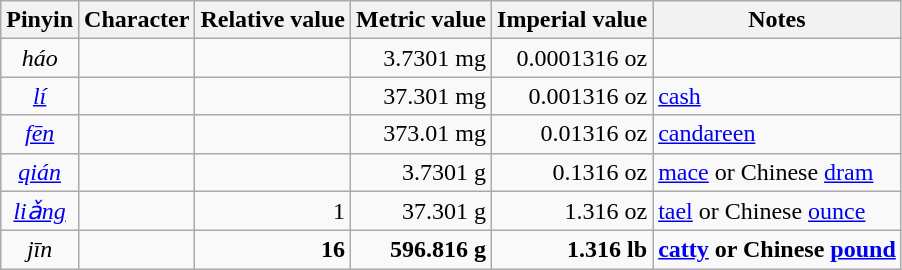<table class="wikitable">
<tr>
<th>Pinyin</th>
<th>Character</th>
<th>Relative value</th>
<th>Metric value</th>
<th>Imperial value</th>
<th>Notes</th>
</tr>
<tr>
<td align=center><em>háo</em></td>
<td align=right></td>
<td align=right></td>
<td align=right>3.7301 mg</td>
<td align=right>0.0001316 oz</td>
<td align=right></td>
</tr>
<tr>
<td align=center><em><a href='#'>lí</a></em></td>
<td align=right></td>
<td align=right></td>
<td align=right>37.301 mg</td>
<td align=right>0.001316 oz</td>
<td align=left><a href='#'>cash</a></td>
</tr>
<tr>
<td align=center><em><a href='#'>fēn</a></em></td>
<td align=right></td>
<td align=right></td>
<td align=right>373.01 mg</td>
<td align=right>0.01316 oz</td>
<td align=left><a href='#'>candareen</a></td>
</tr>
<tr>
<td align=center><em><a href='#'>qián</a></em></td>
<td align=right></td>
<td align=right></td>
<td align=right>3.7301 g</td>
<td align=right>0.1316 oz</td>
<td align=left><a href='#'>mace</a> or Chinese <a href='#'>dram</a></td>
</tr>
<tr>
<td align=center><em><a href='#'>liǎng</a></em></td>
<td align=right></td>
<td align=right>1</td>
<td align=right>37.301 g</td>
<td align=right>1.316 oz</td>
<td align=left><a href='#'>tael</a> or Chinese <a href='#'>ounce</a></td>
</tr>
<tr>
<td align=center><em>jīn</em></td>
<td align=right><strong></strong></td>
<td align=right><strong>16</strong></td>
<td align=right><strong>596.816 g</strong></td>
<td align=right><strong>1.316 lb</strong></td>
<td align=left><strong><a href='#'>catty</a> or Chinese <a href='#'>pound</a></strong></td>
</tr>
</table>
